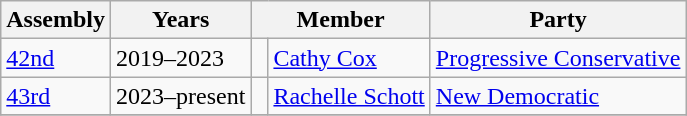<table class="wikitable">
<tr>
<th>Assembly</th>
<th>Years</th>
<th colspan="2">Member</th>
<th>Party<br></th>
</tr>
<tr>
<td><a href='#'>42nd</a></td>
<td>2019–2023</td>
<td></td>
<td><a href='#'>Cathy Cox</a></td>
<td><a href='#'>Progressive Conservative</a></td>
</tr>
<tr>
<td><a href='#'>43rd</a></td>
<td>2023–present</td>
<td> </td>
<td><a href='#'>Rachelle Schott</a></td>
<td><a href='#'>New Democratic</a></td>
</tr>
<tr>
</tr>
</table>
